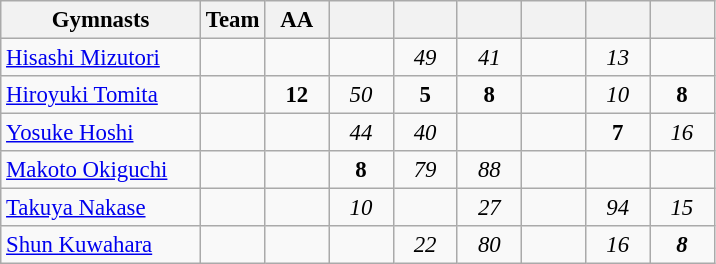<table class="wikitable sortable collapsible autocollapse plainrowheaders" style="text-align:center; font-size:95%;">
<tr>
<th width=28% class=unsortable>Gymnasts</th>
<th width=9% class=unsortable>Team</th>
<th width=9% class=unsortable>AA</th>
<th width=9% class=unsortable></th>
<th width=9% class=unsortable></th>
<th width=9% class=unsortable></th>
<th width=9% class=unsortable></th>
<th width=9% class=unsortable></th>
<th width=9% class=unsortable></th>
</tr>
<tr>
<td align=left><a href='#'>Hisashi Mizutori</a></td>
<td></td>
<td></td>
<td></td>
<td><em>49</em></td>
<td><em>41</em></td>
<td></td>
<td><em>13</em></td>
<td></td>
</tr>
<tr>
<td align=left><a href='#'>Hiroyuki Tomita</a></td>
<td></td>
<td><strong>12</strong></td>
<td><em>50</em></td>
<td><strong>5</strong></td>
<td><strong>8</strong></td>
<td></td>
<td><em>10</em></td>
<td><strong>8</strong></td>
</tr>
<tr>
<td align=left><a href='#'>Yosuke Hoshi</a></td>
<td></td>
<td></td>
<td><em>44</em></td>
<td><em>40</em></td>
<td></td>
<td></td>
<td><strong>7</strong></td>
<td><em>16</em></td>
</tr>
<tr>
<td align=left><a href='#'>Makoto Okiguchi</a></td>
<td></td>
<td></td>
<td><strong>8</strong></td>
<td><em>79</em></td>
<td><em>88</em></td>
<td></td>
<td></td>
<td></td>
</tr>
<tr>
<td align=left><a href='#'>Takuya Nakase</a></td>
<td></td>
<td></td>
<td><em>10</em></td>
<td></td>
<td><em>27</em></td>
<td></td>
<td><em>94</em></td>
<td><em>15</em></td>
</tr>
<tr>
<td align=left><a href='#'>Shun Kuwahara</a></td>
<td></td>
<td></td>
<td></td>
<td><em>22</em></td>
<td><em>80</em></td>
<td></td>
<td><em>16</em></td>
<td><strong><em>8</em></strong></td>
</tr>
</table>
